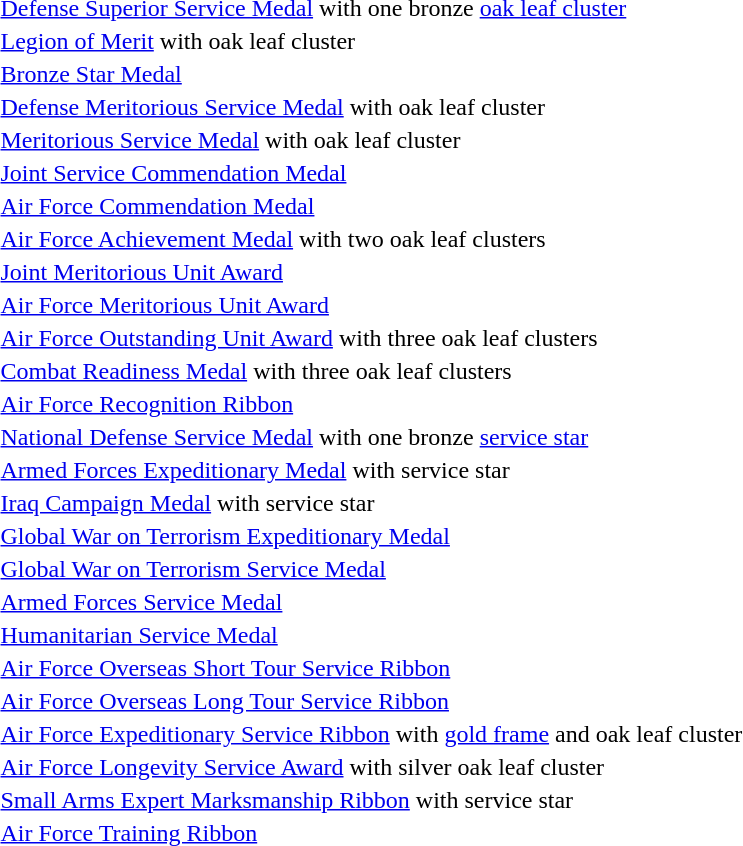<table>
<tr>
<td></td>
<td><a href='#'>Defense Superior Service Medal</a> with one bronze <a href='#'>oak leaf cluster</a></td>
</tr>
<tr>
<td></td>
<td><a href='#'>Legion of Merit</a> with oak leaf cluster</td>
</tr>
<tr>
<td></td>
<td><a href='#'>Bronze Star Medal</a></td>
</tr>
<tr>
<td></td>
<td><a href='#'>Defense Meritorious Service Medal</a> with oak leaf cluster</td>
</tr>
<tr>
<td></td>
<td><a href='#'>Meritorious Service Medal</a> with oak leaf cluster</td>
</tr>
<tr>
<td></td>
<td><a href='#'>Joint Service Commendation Medal</a></td>
</tr>
<tr>
<td></td>
<td><a href='#'>Air Force Commendation Medal</a></td>
</tr>
<tr>
<td><span></span><span></span></td>
<td><a href='#'>Air Force Achievement Medal</a> with two oak leaf clusters</td>
</tr>
<tr>
<td></td>
<td><a href='#'>Joint Meritorious Unit Award</a></td>
</tr>
<tr>
<td></td>
<td><a href='#'>Air Force Meritorious Unit Award</a></td>
</tr>
<tr>
<td><span></span><span></span><span></span></td>
<td><a href='#'>Air Force Outstanding Unit Award</a> with three oak leaf clusters</td>
</tr>
<tr>
<td><span></span><span></span><span></span></td>
<td><a href='#'>Combat Readiness Medal</a> with three oak leaf clusters</td>
</tr>
<tr>
<td></td>
<td><a href='#'>Air Force Recognition Ribbon</a></td>
</tr>
<tr>
<td></td>
<td><a href='#'>National Defense Service Medal</a> with one bronze <a href='#'>service star</a></td>
</tr>
<tr>
<td></td>
<td><a href='#'>Armed Forces Expeditionary Medal</a> with service star</td>
</tr>
<tr>
<td></td>
<td><a href='#'>Iraq Campaign Medal</a> with service star</td>
</tr>
<tr>
<td></td>
<td><a href='#'>Global War on Terrorism Expeditionary Medal</a></td>
</tr>
<tr>
<td></td>
<td><a href='#'>Global War on Terrorism Service Medal</a></td>
</tr>
<tr>
<td></td>
<td><a href='#'>Armed Forces Service Medal</a></td>
</tr>
<tr>
<td></td>
<td><a href='#'>Humanitarian Service Medal</a></td>
</tr>
<tr>
<td></td>
<td><a href='#'>Air Force Overseas Short Tour Service Ribbon</a></td>
</tr>
<tr>
<td></td>
<td><a href='#'>Air Force Overseas Long Tour Service Ribbon</a></td>
</tr>
<tr>
<td></td>
<td><a href='#'>Air Force Expeditionary Service Ribbon</a> with <a href='#'>gold frame</a> and oak leaf cluster</td>
</tr>
<tr>
<td></td>
<td><a href='#'>Air Force Longevity Service Award</a> with silver oak leaf cluster</td>
</tr>
<tr>
<td></td>
<td><a href='#'>Small Arms Expert Marksmanship Ribbon</a> with service star</td>
</tr>
<tr>
<td></td>
<td><a href='#'>Air Force Training Ribbon</a></td>
</tr>
</table>
